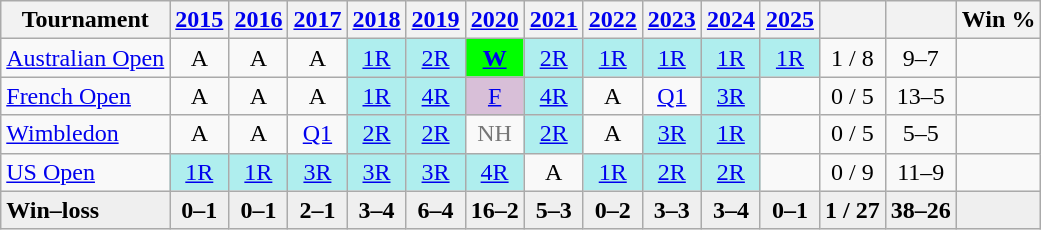<table class=wikitable style=text-align:center>
<tr>
<th>Tournament</th>
<th><a href='#'>2015</a></th>
<th><a href='#'>2016</a></th>
<th><a href='#'>2017</a></th>
<th><a href='#'>2018</a></th>
<th><a href='#'>2019</a></th>
<th><a href='#'>2020</a></th>
<th><a href='#'>2021</a></th>
<th><a href='#'>2022</a></th>
<th><a href='#'>2023</a></th>
<th><a href='#'>2024</a></th>
<th><a href='#'>2025</a></th>
<th></th>
<th></th>
<th>Win %</th>
</tr>
<tr>
<td align=left><a href='#'>Australian Open</a></td>
<td>A</td>
<td>A</td>
<td>A</td>
<td bgcolor=afeeee><a href='#'>1R</a></td>
<td bgcolor=afeeee><a href='#'>2R</a></td>
<td bgcolor=lime><a href='#'><strong>W</strong></a></td>
<td bgcolor=afeeee><a href='#'>2R</a></td>
<td bgcolor=afeeee><a href='#'>1R</a></td>
<td bgcolor=afeeee><a href='#'>1R</a></td>
<td bgcolor=afeeee><a href='#'>1R</a></td>
<td bgcolor=afeeee><a href='#'>1R</a></td>
<td>1 / 8</td>
<td>9–7</td>
<td></td>
</tr>
<tr>
<td align=left><a href='#'>French Open</a></td>
<td>A</td>
<td>A</td>
<td>A</td>
<td bgcolor=afeeee><a href='#'>1R</a></td>
<td bgcolor=afeeee><a href='#'>4R</a></td>
<td bgcolor=thistle><a href='#'>F</a></td>
<td bgcolor=afeeee><a href='#'>4R</a></td>
<td>A</td>
<td><a href='#'>Q1</a></td>
<td bgcolor=afeeee><a href='#'>3R</a></td>
<td></td>
<td>0 / 5</td>
<td>13–5</td>
<td></td>
</tr>
<tr>
<td align=left><a href='#'>Wimbledon</a></td>
<td>A</td>
<td>A</td>
<td><a href='#'>Q1</a></td>
<td bgcolor=afeeee><a href='#'>2R</a></td>
<td bgcolor=afeeee><a href='#'>2R</a></td>
<td style=color:#767676>NH</td>
<td bgcolor=afeeee><a href='#'>2R</a></td>
<td>A</td>
<td bgcolor=afeeee><a href='#'>3R</a></td>
<td bgcolor=afeeee><a href='#'>1R</a></td>
<td></td>
<td>0 / 5</td>
<td>5–5</td>
<td></td>
</tr>
<tr>
<td align=left><a href='#'>US Open</a></td>
<td bgcolor=afeeee><a href='#'>1R</a></td>
<td bgcolor=afeeee><a href='#'>1R</a></td>
<td bgcolor=afeeee><a href='#'>3R</a></td>
<td bgcolor=afeeee><a href='#'>3R</a></td>
<td bgcolor=afeeee><a href='#'>3R</a></td>
<td bgcolor=afeeee><a href='#'>4R</a></td>
<td>A</td>
<td bgcolor=afeeee><a href='#'>1R</a></td>
<td bgcolor=afeeee><a href='#'>2R</a></td>
<td bgcolor=afeeee><a href='#'>2R</a></td>
<td></td>
<td>0 / 9</td>
<td>11–9</td>
<td></td>
</tr>
<tr style=font-weight:bold;background:#efefef>
<td style=text-align:left>Win–loss</td>
<td>0–1</td>
<td>0–1</td>
<td>2–1</td>
<td>3–4</td>
<td>6–4</td>
<td>16–2</td>
<td>5–3</td>
<td>0–2</td>
<td>3–3</td>
<td>3–4</td>
<td>0–1</td>
<td>1 / 27</td>
<td>38–26</td>
<td></td>
</tr>
</table>
